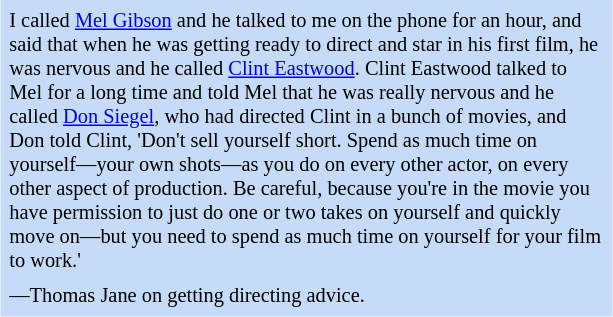<table class="toccolours" style="float: right; margin-left: 1em; margin-right: 2em; font-size: 85%; background:#c6dbf7; color:black; width:30em; max-width: 40%;" cellspacing="5">
<tr>
<td style="text-align: left;">I called <a href='#'>Mel Gibson</a> and he talked to me on the phone for an hour, and said that when he was getting ready to direct and star in his first film, he was nervous and he called <a href='#'>Clint Eastwood</a>. Clint Eastwood talked to Mel for a long time and told Mel that he was really nervous and he called <a href='#'>Don Siegel</a>, who had directed Clint in a bunch of movies, and Don told Clint, 'Don't sell yourself short. Spend as much time on yourself—your own shots—as you do on every other actor, on every other aspect of production. Be careful, because you're in the movie you have permission to just do one or two takes on yourself and quickly move on—but you need to spend as much time on yourself for your film to work.'</td>
</tr>
<tr>
<td style="text-align: left;">—Thomas Jane on getting directing advice.</td>
</tr>
</table>
